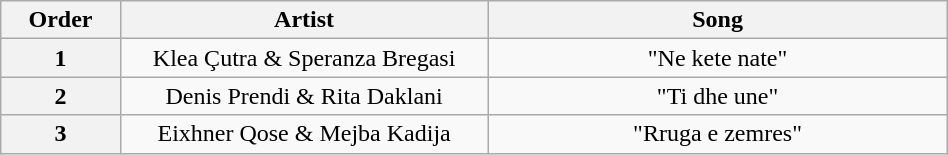<table class="wikitable" style="text-align:center; width:50%;">
<tr>
<th width="05%">Order</th>
<th width="20%">Artist</th>
<th width="25%">Song</th>
</tr>
<tr>
<th>1</th>
<td>Klea Çutra & Speranza Bregasi</td>
<td>"Ne kete nate"</td>
</tr>
<tr>
<th>2</th>
<td>Denis Prendi & Rita Daklani</td>
<td>"Ti dhe une"</td>
</tr>
<tr>
<th>3</th>
<td>Eixhner Qose & Mejba Kadija</td>
<td>"Rruga e zemres"</td>
</tr>
</table>
